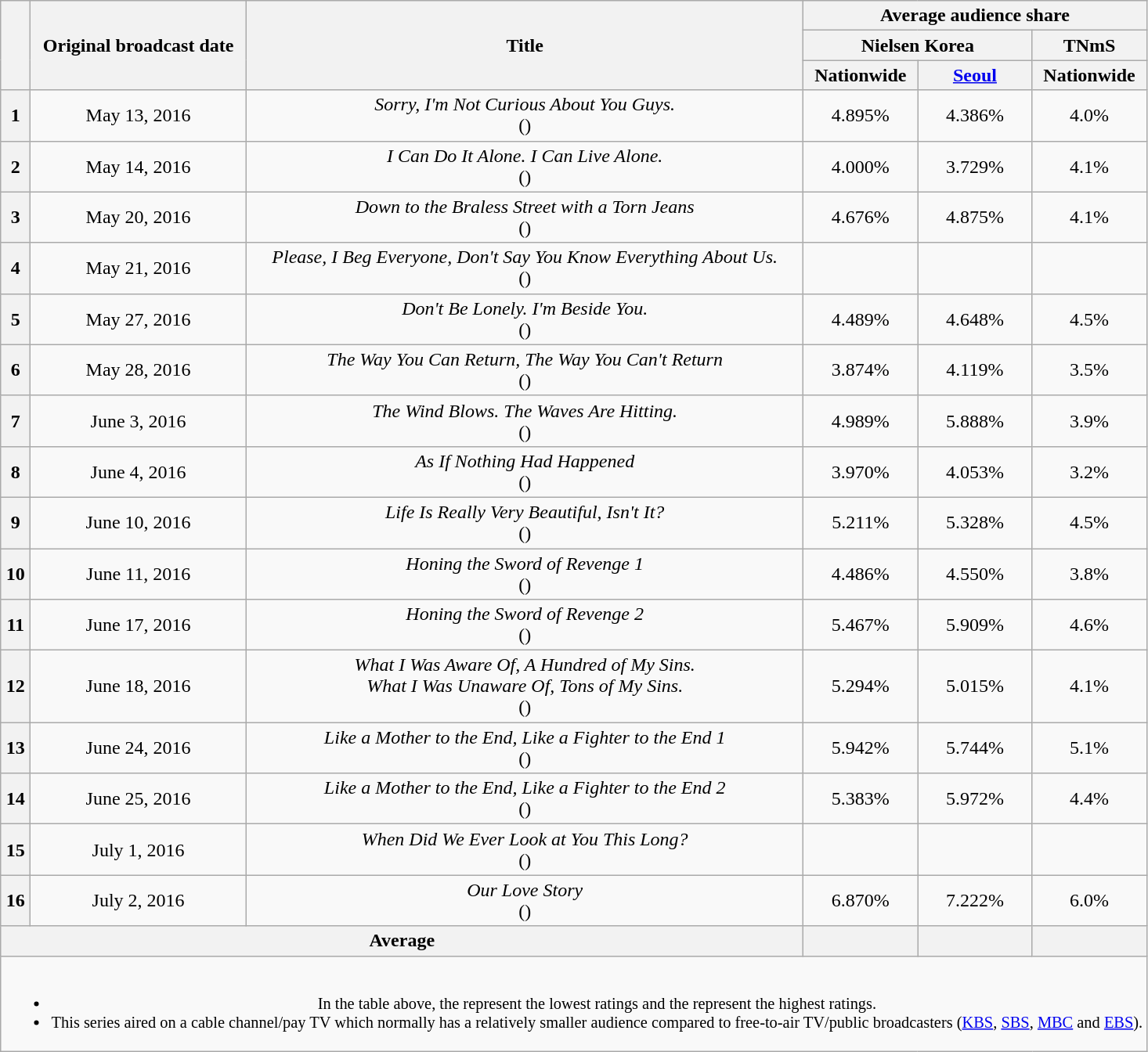<table class=wikitable style="text-align:center">
<tr>
<th rowspan="3"></th>
<th rowspan="3">Original broadcast date</th>
<th rowspan="3">Title</th>
<th colspan="3">Average audience share</th>
</tr>
<tr>
<th colspan="2">Nielsen Korea</th>
<th>TNmS</th>
</tr>
<tr>
<th width="90">Nationwide</th>
<th width="90"><a href='#'>Seoul</a></th>
<th width="90">Nationwide</th>
</tr>
<tr>
<th>1</th>
<td>May 13, 2016</td>
<td><em>Sorry, I'm Not Curious About You Guys.</em><br>()</td>
<td>4.895%</td>
<td>4.386%</td>
<td>4.0%</td>
</tr>
<tr>
<th>2</th>
<td>May 14, 2016</td>
<td><em>I Can Do It Alone. I Can Live Alone.</em><br>()</td>
<td>4.000%</td>
<td>3.729%</td>
<td>4.1%</td>
</tr>
<tr>
<th>3</th>
<td>May 20, 2016</td>
<td><em>Down to the Braless Street with a Torn Jeans</em><br>()</td>
<td>4.676%</td>
<td>4.875%</td>
<td>4.1%</td>
</tr>
<tr>
<th>4</th>
<td>May 21, 2016</td>
<td><em>Please, I Beg Everyone, Don't Say You Know Everything About Us.</em><br>()</td>
<td></td>
<td></td>
<td></td>
</tr>
<tr>
<th>5</th>
<td>May 27, 2016</td>
<td><em>Don't Be Lonely. I'm Beside You.</em><br>()</td>
<td>4.489%</td>
<td>4.648%</td>
<td>4.5%</td>
</tr>
<tr>
<th>6</th>
<td>May 28, 2016</td>
<td><em>The Way You Can Return, The Way You Can't Return</em><br>()</td>
<td>3.874%</td>
<td>4.119%</td>
<td>3.5%</td>
</tr>
<tr>
<th>7</th>
<td>June 3, 2016</td>
<td><em>The Wind Blows. The Waves Are Hitting.</em><br>()</td>
<td>4.989%</td>
<td>5.888%</td>
<td>3.9%</td>
</tr>
<tr>
<th>8</th>
<td>June 4, 2016</td>
<td><em>As If Nothing Had Happened</em><br>()</td>
<td>3.970%</td>
<td>4.053%</td>
<td>3.2%</td>
</tr>
<tr>
<th>9</th>
<td>June 10, 2016</td>
<td><em>Life Is Really Very Beautiful, Isn't It?</em><br>()</td>
<td>5.211%</td>
<td>5.328%</td>
<td>4.5%</td>
</tr>
<tr>
<th>10</th>
<td>June 11, 2016</td>
<td><em>Honing the Sword of Revenge 1</em><br>()</td>
<td>4.486%</td>
<td>4.550%</td>
<td>3.8%</td>
</tr>
<tr>
<th>11</th>
<td>June 17, 2016</td>
<td><em>Honing the Sword of Revenge 2</em><br>()</td>
<td>5.467%</td>
<td>5.909%</td>
<td>4.6%</td>
</tr>
<tr>
<th>12</th>
<td>June 18, 2016</td>
<td><em>What I Was Aware Of, A Hundred of My Sins.<br>What I Was Unaware Of, Tons of My Sins.</em><br>()</td>
<td>5.294%</td>
<td>5.015%</td>
<td>4.1%</td>
</tr>
<tr>
<th>13</th>
<td>June 24, 2016</td>
<td><em>Like a Mother to the End, Like a Fighter to the End 1</em><br>()</td>
<td>5.942%</td>
<td>5.744%</td>
<td>5.1%</td>
</tr>
<tr>
<th>14</th>
<td>June 25, 2016</td>
<td><em>Like a Mother to the End, Like a Fighter to the End 2</em><br>()</td>
<td>5.383%</td>
<td>5.972%</td>
<td>4.4%</td>
</tr>
<tr>
<th>15</th>
<td>July 1, 2016</td>
<td><em>When Did We Ever Look at You This Long?</em><br>()</td>
<td></td>
<td></td>
<td></td>
</tr>
<tr>
<th>16</th>
<td>July 2, 2016</td>
<td><em>Our Love Story</em><br>()</td>
<td>6.870%</td>
<td>7.222%</td>
<td>6.0%</td>
</tr>
<tr>
<th colspan="3">Average</th>
<th></th>
<th></th>
<th></th>
</tr>
<tr>
<td colspan="6" style="font-size:85%"><br><ul><li>In the table above, the <strong></strong> represent the lowest ratings and the <strong></strong> represent the highest ratings.</li><li>This series aired on a cable channel/pay TV which normally has a relatively smaller audience compared to free-to-air TV/public broadcasters (<a href='#'>KBS</a>, <a href='#'>SBS</a>, <a href='#'>MBC</a> and <a href='#'>EBS</a>).</li></ul></td>
</tr>
</table>
